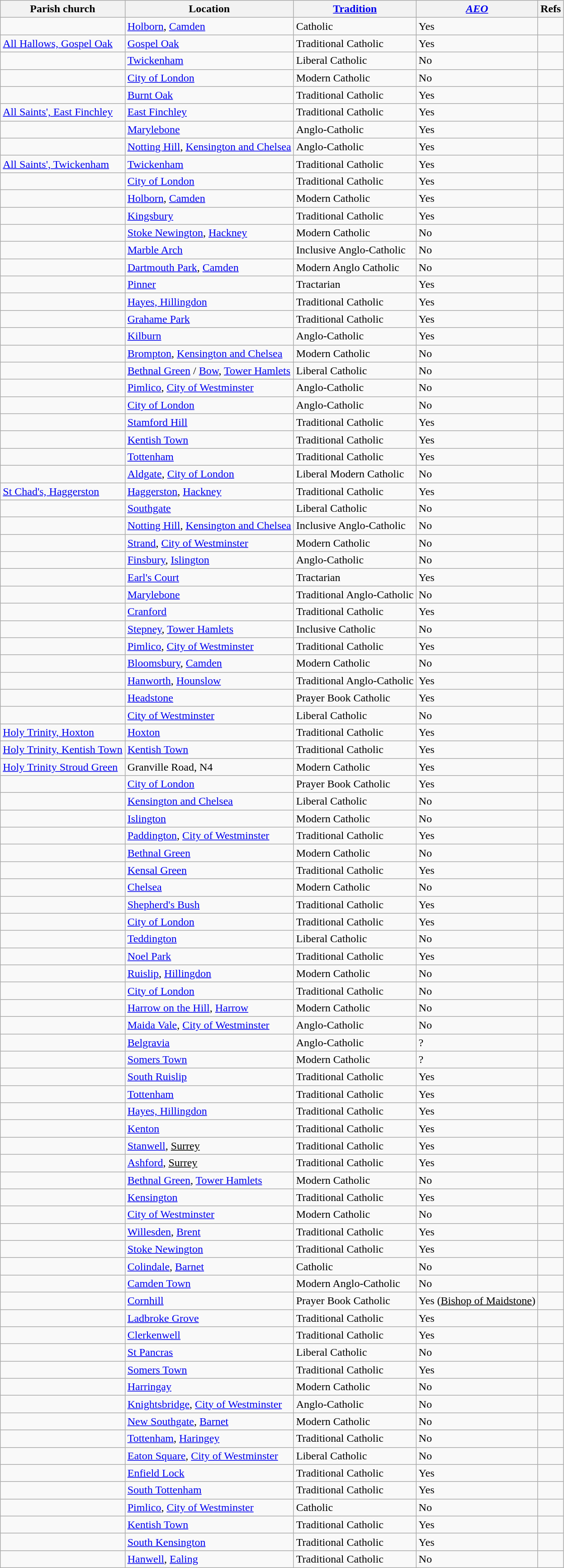<table class="wikitable sortable">
<tr>
<th>Parish church</th>
<th>Location</th>
<th><a href='#'>Tradition</a></th>
<th><em><a href='#'>AEO</a></em></th>
<th class=unsortable>Refs</th>
</tr>
<tr>
<td></td>
<td><a href='#'>Holborn</a>, <a href='#'>Camden</a></td>
<td>Catholic</td>
<td>Yes</td>
<td></td>
</tr>
<tr>
<td><a href='#'>All Hallows, Gospel Oak</a></td>
<td><a href='#'>Gospel Oak</a></td>
<td>Traditional Catholic</td>
<td>Yes</td>
<td></td>
</tr>
<tr>
<td></td>
<td><a href='#'>Twickenham</a></td>
<td>Liberal Catholic</td>
<td>No</td>
<td></td>
</tr>
<tr>
<td></td>
<td><a href='#'>City of London</a></td>
<td>Modern Catholic</td>
<td>No</td>
<td></td>
</tr>
<tr>
<td></td>
<td><a href='#'>Burnt Oak</a></td>
<td>Traditional Catholic</td>
<td>Yes</td>
<td></td>
</tr>
<tr>
<td><a href='#'>All Saints', East Finchley</a></td>
<td><a href='#'>East Finchley</a></td>
<td>Traditional Catholic</td>
<td>Yes</td>
<td></td>
</tr>
<tr>
<td></td>
<td><a href='#'>Marylebone</a></td>
<td>Anglo-Catholic</td>
<td>Yes</td>
<td></td>
</tr>
<tr>
<td></td>
<td><a href='#'>Notting Hill</a>, <a href='#'>Kensington and Chelsea</a></td>
<td>Anglo-Catholic</td>
<td>Yes</td>
<td></td>
</tr>
<tr>
<td><a href='#'>All Saints', Twickenham</a></td>
<td><a href='#'>Twickenham</a></td>
<td>Traditional Catholic</td>
<td>Yes</td>
<td></td>
</tr>
<tr>
<td></td>
<td><a href='#'>City of London</a></td>
<td>Traditional Catholic</td>
<td>Yes</td>
<td></td>
</tr>
<tr>
<td></td>
<td><a href='#'>Holborn</a>, <a href='#'>Camden</a></td>
<td>Modern Catholic</td>
<td>Yes</td>
<td></td>
</tr>
<tr>
<td></td>
<td><a href='#'>Kingsbury</a></td>
<td>Traditional Catholic</td>
<td>Yes</td>
<td></td>
</tr>
<tr>
<td></td>
<td><a href='#'>Stoke Newington</a>, <a href='#'>Hackney</a></td>
<td>Modern Catholic</td>
<td>No</td>
<td></td>
</tr>
<tr>
<td></td>
<td><a href='#'>Marble Arch</a></td>
<td>Inclusive Anglo-Catholic</td>
<td>No</td>
<td></td>
</tr>
<tr>
<td></td>
<td><a href='#'>Dartmouth Park</a>, <a href='#'>Camden</a></td>
<td>Modern Anglo Catholic</td>
<td>No</td>
<td></td>
</tr>
<tr>
<td></td>
<td><a href='#'>Pinner</a></td>
<td>Tractarian</td>
<td>Yes</td>
<td></td>
</tr>
<tr>
<td></td>
<td><a href='#'>Hayes, Hillingdon</a></td>
<td>Traditional Catholic</td>
<td>Yes</td>
<td></td>
</tr>
<tr>
<td></td>
<td><a href='#'>Grahame Park</a></td>
<td>Traditional Catholic</td>
<td>Yes</td>
<td></td>
</tr>
<tr>
<td></td>
<td><a href='#'>Kilburn</a></td>
<td>Anglo-Catholic</td>
<td>Yes</td>
<td></td>
</tr>
<tr>
<td></td>
<td><a href='#'>Brompton</a>, <a href='#'>Kensington and Chelsea</a></td>
<td>Modern Catholic</td>
<td>No</td>
<td></td>
</tr>
<tr>
<td></td>
<td><a href='#'>Bethnal Green</a> / <a href='#'>Bow</a>, <a href='#'>Tower Hamlets</a></td>
<td>Liberal Catholic</td>
<td>No</td>
<td></td>
</tr>
<tr>
<td></td>
<td><a href='#'>Pimlico</a>, <a href='#'>City of Westminster</a></td>
<td>Anglo-Catholic</td>
<td>No</td>
<td></td>
</tr>
<tr>
<td></td>
<td><a href='#'>City of London</a></td>
<td>Anglo-Catholic</td>
<td>No</td>
<td></td>
</tr>
<tr>
<td></td>
<td><a href='#'>Stamford Hill</a></td>
<td>Traditional Catholic</td>
<td>Yes</td>
<td></td>
</tr>
<tr>
<td></td>
<td><a href='#'>Kentish Town</a></td>
<td>Traditional Catholic</td>
<td>Yes</td>
<td></td>
</tr>
<tr>
<td></td>
<td><a href='#'>Tottenham</a></td>
<td>Traditional Catholic</td>
<td>Yes</td>
<td></td>
</tr>
<tr>
<td></td>
<td><a href='#'>Aldgate</a>, <a href='#'>City of London</a></td>
<td>Liberal Modern Catholic</td>
<td>No</td>
<td></td>
</tr>
<tr>
<td><a href='#'>St Chad's, Haggerston</a></td>
<td><a href='#'>Haggerston</a>, <a href='#'>Hackney</a></td>
<td>Traditional Catholic</td>
<td>Yes</td>
<td></td>
</tr>
<tr>
<td></td>
<td><a href='#'>Southgate</a></td>
<td>Liberal Catholic</td>
<td>No</td>
<td></td>
</tr>
<tr>
<td></td>
<td><a href='#'>Notting Hill</a>, <a href='#'>Kensington and Chelsea</a></td>
<td>Inclusive Anglo-Catholic</td>
<td>No</td>
<td></td>
</tr>
<tr>
<td></td>
<td><a href='#'>Strand</a>, <a href='#'>City of Westminster</a></td>
<td>Modern Catholic</td>
<td>No</td>
<td></td>
</tr>
<tr>
<td></td>
<td><a href='#'>Finsbury</a>, <a href='#'>Islington</a></td>
<td>Anglo-Catholic</td>
<td>No</td>
<td></td>
</tr>
<tr>
<td></td>
<td><a href='#'>Earl's Court</a></td>
<td>Tractarian</td>
<td>Yes</td>
<td></td>
</tr>
<tr>
<td></td>
<td><a href='#'>Marylebone</a></td>
<td>Traditional Anglo-Catholic</td>
<td>No</td>
<td></td>
</tr>
<tr>
<td></td>
<td><a href='#'>Cranford</a></td>
<td>Traditional Catholic</td>
<td>Yes</td>
<td></td>
</tr>
<tr>
<td></td>
<td><a href='#'>Stepney</a>, <a href='#'>Tower Hamlets</a></td>
<td>Inclusive Catholic</td>
<td>No</td>
<td></td>
</tr>
<tr>
<td></td>
<td><a href='#'>Pimlico</a>, <a href='#'>City of Westminster</a></td>
<td>Traditional Catholic</td>
<td>Yes</td>
<td></td>
</tr>
<tr>
<td></td>
<td><a href='#'>Bloomsbury</a>, <a href='#'>Camden</a></td>
<td>Modern Catholic</td>
<td>No</td>
<td></td>
</tr>
<tr>
<td></td>
<td><a href='#'>Hanworth</a>, <a href='#'>Hounslow</a></td>
<td>Traditional Anglo-Catholic</td>
<td>Yes</td>
<td></td>
</tr>
<tr>
<td></td>
<td><a href='#'>Headstone</a></td>
<td>Prayer Book Catholic</td>
<td>Yes</td>
<td></td>
</tr>
<tr>
<td></td>
<td><a href='#'>City of Westminster</a></td>
<td>Liberal Catholic</td>
<td>No</td>
<td></td>
</tr>
<tr>
<td><a href='#'>Holy Trinity, Hoxton</a></td>
<td><a href='#'>Hoxton</a></td>
<td>Traditional Catholic</td>
<td>Yes</td>
<td></td>
</tr>
<tr>
<td><a href='#'>Holy Trinity, Kentish Town</a></td>
<td><a href='#'>Kentish Town</a></td>
<td>Traditional Catholic</td>
<td>Yes</td>
<td></td>
</tr>
<tr>
<td><a href='#'>Holy Trinity Stroud Green</a></td>
<td>Granville Road, N4</td>
<td>Modern Catholic</td>
<td>Yes</td>
<td></td>
</tr>
<tr>
<td></td>
<td><a href='#'>City of London</a></td>
<td>Prayer Book Catholic</td>
<td>Yes</td>
<td></td>
</tr>
<tr>
<td></td>
<td><a href='#'>Kensington and Chelsea</a></td>
<td>Liberal Catholic</td>
<td>No</td>
<td></td>
</tr>
<tr>
<td></td>
<td><a href='#'>Islington</a></td>
<td>Modern Catholic</td>
<td>No</td>
<td></td>
</tr>
<tr>
<td></td>
<td><a href='#'>Paddington</a>, <a href='#'>City of Westminster</a></td>
<td>Traditional Catholic</td>
<td>Yes</td>
<td></td>
</tr>
<tr>
<td></td>
<td><a href='#'>Bethnal Green</a></td>
<td>Modern Catholic</td>
<td>No</td>
<td></td>
</tr>
<tr>
<td></td>
<td><a href='#'>Kensal Green</a></td>
<td>Traditional Catholic</td>
<td>Yes</td>
<td></td>
</tr>
<tr>
<td></td>
<td><a href='#'>Chelsea</a></td>
<td>Modern Catholic</td>
<td>No</td>
<td></td>
</tr>
<tr>
<td></td>
<td><a href='#'>Shepherd's Bush</a></td>
<td>Traditional Catholic</td>
<td>Yes</td>
<td></td>
</tr>
<tr>
<td></td>
<td><a href='#'>City of London</a></td>
<td>Traditional Catholic</td>
<td>Yes</td>
<td></td>
</tr>
<tr>
<td></td>
<td><a href='#'>Teddington</a></td>
<td>Liberal Catholic</td>
<td>No</td>
<td></td>
</tr>
<tr>
<td></td>
<td><a href='#'>Noel Park</a></td>
<td>Traditional Catholic</td>
<td>Yes</td>
<td></td>
</tr>
<tr>
<td></td>
<td><a href='#'>Ruislip</a>, <a href='#'>Hillingdon</a></td>
<td>Modern Catholic</td>
<td>No</td>
<td></td>
</tr>
<tr>
<td></td>
<td><a href='#'>City of London</a></td>
<td>Traditional Catholic</td>
<td>No</td>
<td></td>
</tr>
<tr>
<td></td>
<td><a href='#'>Harrow on the Hill</a>, <a href='#'>Harrow</a></td>
<td>Modern Catholic</td>
<td>No</td>
<td></td>
</tr>
<tr>
<td></td>
<td><a href='#'>Maida Vale</a>, <a href='#'>City of Westminster</a></td>
<td>Anglo-Catholic</td>
<td>No</td>
<td></td>
</tr>
<tr>
<td></td>
<td><a href='#'>Belgravia</a></td>
<td>Anglo-Catholic</td>
<td>?</td>
<td></td>
</tr>
<tr>
<td></td>
<td><a href='#'>Somers Town</a></td>
<td>Modern Catholic</td>
<td>?</td>
<td></td>
</tr>
<tr>
<td></td>
<td><a href='#'>South Ruislip</a></td>
<td>Traditional Catholic</td>
<td>Yes</td>
<td></td>
</tr>
<tr>
<td></td>
<td><a href='#'>Tottenham</a></td>
<td>Traditional Catholic</td>
<td>Yes</td>
<td></td>
</tr>
<tr>
<td></td>
<td><a href='#'>Hayes, Hillingdon</a></td>
<td>Traditional Catholic</td>
<td>Yes</td>
<td></td>
</tr>
<tr>
<td></td>
<td><a href='#'>Kenton</a></td>
<td>Traditional Catholic</td>
<td>Yes</td>
<td></td>
</tr>
<tr>
<td></td>
<td><a href='#'>Stanwell</a>, <u>Surrey</u></td>
<td>Traditional Catholic</td>
<td>Yes</td>
<td></td>
</tr>
<tr>
<td></td>
<td><a href='#'>Ashford</a>, <u>Surrey</u></td>
<td>Traditional Catholic</td>
<td>Yes</td>
<td></td>
</tr>
<tr>
<td></td>
<td><a href='#'>Bethnal Green</a>, <a href='#'>Tower Hamlets</a></td>
<td>Modern Catholic</td>
<td>No</td>
<td></td>
</tr>
<tr>
<td></td>
<td><a href='#'>Kensington</a></td>
<td>Traditional Catholic</td>
<td>Yes</td>
<td></td>
</tr>
<tr>
<td></td>
<td><a href='#'>City of Westminster</a></td>
<td>Modern Catholic</td>
<td>No</td>
<td></td>
</tr>
<tr>
<td></td>
<td><a href='#'>Willesden</a>, <a href='#'>Brent</a></td>
<td>Traditional Catholic</td>
<td>Yes</td>
<td></td>
</tr>
<tr>
<td></td>
<td><a href='#'>Stoke Newington</a></td>
<td>Traditional Catholic</td>
<td>Yes</td>
<td></td>
</tr>
<tr>
<td></td>
<td><a href='#'>Colindale</a>, <a href='#'>Barnet</a></td>
<td>Catholic</td>
<td>No</td>
<td></td>
</tr>
<tr>
<td></td>
<td><a href='#'>Camden Town</a></td>
<td>Modern Anglo-Catholic</td>
<td>No</td>
<td></td>
</tr>
<tr>
<td></td>
<td><a href='#'>Cornhill</a></td>
<td>Prayer Book Catholic</td>
<td>Yes (<u>Bishop of Maidstone</u>)</td>
<td></td>
</tr>
<tr>
<td></td>
<td><a href='#'>Ladbroke Grove</a></td>
<td>Traditional Catholic</td>
<td>Yes</td>
<td></td>
</tr>
<tr>
<td></td>
<td><a href='#'>Clerkenwell</a></td>
<td>Traditional Catholic</td>
<td>Yes</td>
<td></td>
</tr>
<tr>
<td></td>
<td><a href='#'>St Pancras</a></td>
<td>Liberal Catholic</td>
<td>No</td>
<td></td>
</tr>
<tr>
<td></td>
<td><a href='#'>Somers Town</a></td>
<td>Traditional Catholic</td>
<td>Yes</td>
<td></td>
</tr>
<tr>
<td></td>
<td><a href='#'>Harringay</a></td>
<td>Modern Catholic</td>
<td>No</td>
<td></td>
</tr>
<tr>
<td></td>
<td><a href='#'>Knightsbridge</a>, <a href='#'>City of Westminster</a></td>
<td>Anglo-Catholic</td>
<td>No</td>
<td></td>
</tr>
<tr>
<td></td>
<td><a href='#'>New Southgate</a>, <a href='#'>Barnet</a></td>
<td>Modern Catholic</td>
<td>No</td>
<td></td>
</tr>
<tr>
<td></td>
<td><a href='#'>Tottenham</a>, <a href='#'>Haringey</a></td>
<td>Traditional Catholic</td>
<td>No</td>
<td></td>
</tr>
<tr>
<td></td>
<td><a href='#'>Eaton Square</a>, <a href='#'>City of Westminster</a></td>
<td>Liberal Catholic</td>
<td>No</td>
<td></td>
</tr>
<tr>
<td></td>
<td><a href='#'>Enfield Lock</a></td>
<td>Traditional Catholic</td>
<td>Yes</td>
<td></td>
</tr>
<tr>
<td></td>
<td><a href='#'>South Tottenham</a></td>
<td>Traditional Catholic</td>
<td>Yes</td>
<td></td>
</tr>
<tr>
<td></td>
<td><a href='#'>Pimlico</a>, <a href='#'>City of Westminster</a></td>
<td>Catholic</td>
<td>No</td>
<td></td>
</tr>
<tr>
<td></td>
<td><a href='#'>Kentish Town</a></td>
<td>Traditional Catholic</td>
<td>Yes</td>
<td></td>
</tr>
<tr>
<td></td>
<td><a href='#'>South Kensington</a></td>
<td>Traditional Catholic</td>
<td>Yes</td>
<td></td>
</tr>
<tr>
<td></td>
<td><a href='#'>Hanwell</a>, <a href='#'>Ealing</a></td>
<td>Traditional Catholic</td>
<td>No</td>
<td></td>
</tr>
</table>
